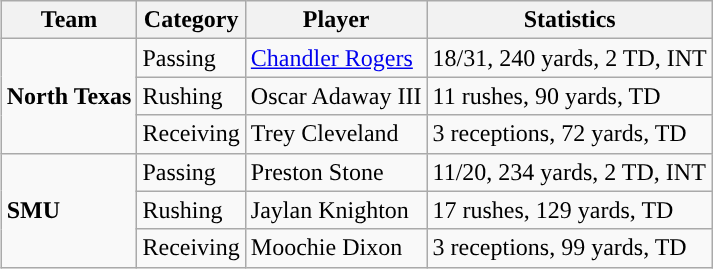<table class="wikitable" style="float: right;">
<tr>
<th>Team</th>
<th>Category</th>
<th>Player</th>
<th>Statistics</th>
</tr>
<tr>
<td rowspan=3><strong>North Texas</strong></td>
<td>Passing</td>
<td><a href='#'>Chandler Rogers</a></td>
<td>18/31, 240 yards, 2 TD, INT</td>
</tr>
<tr>
<td>Rushing</td>
<td>Oscar Adaway III</td>
<td>11 rushes, 90 yards, TD</td>
</tr>
<tr>
<td>Receiving</td>
<td>Trey Cleveland</td>
<td>3 receptions, 72 yards, TD</td>
</tr>
<tr>
<td rowspan=3><strong>SMU</strong></td>
<td>Passing</td>
<td>Preston Stone</td>
<td>11/20, 234 yards, 2 TD, INT</td>
</tr>
<tr>
<td>Rushing</td>
<td>Jaylan Knighton</td>
<td>17 rushes, 129 yards, TD</td>
</tr>
<tr>
<td>Receiving</td>
<td>Moochie Dixon</td>
<td>3 receptions, 99 yards, TD</td>
</tr>
</table>
